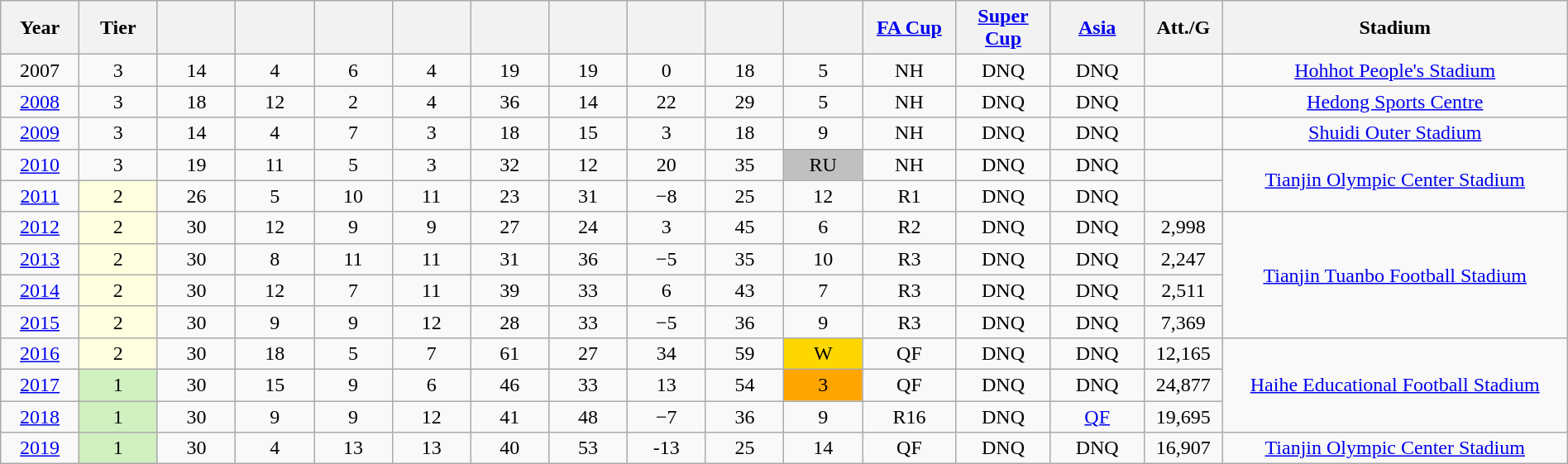<table class="wikitable sortable"  style="width:100%; text-align:Center;">
<tr>
<th width=5%>Year</th>
<th width=5%>Tier</th>
<th width=5%></th>
<th width=5%></th>
<th width=5%></th>
<th width=5%></th>
<th width=5%></th>
<th width=5%></th>
<th width=5%></th>
<th width=5%></th>
<th width=5%></th>
<th width=6%><a href='#'>FA Cup</a></th>
<th width=6%><a href='#'>Super Cup</a></th>
<th width=6%><a href='#'>Asia</a></th>
<th width=5%>Att./G</th>
<th width=25%>Stadium</th>
</tr>
<tr>
<td>2007</td>
<td>3</td>
<td>14</td>
<td>4</td>
<td>6</td>
<td>4</td>
<td>19</td>
<td>19</td>
<td>0</td>
<td>18</td>
<td>5 </td>
<td>NH</td>
<td>DNQ</td>
<td>DNQ</td>
<td></td>
<td><a href='#'>Hohhot People's Stadium</a></td>
</tr>
<tr>
<td><a href='#'>2008</a></td>
<td>3</td>
<td>18</td>
<td>12</td>
<td>2</td>
<td>4</td>
<td>36</td>
<td>14</td>
<td>22</td>
<td>29</td>
<td>5</td>
<td>NH</td>
<td>DNQ</td>
<td>DNQ</td>
<td></td>
<td><a href='#'>Hedong Sports Centre</a></td>
</tr>
<tr>
<td><a href='#'>2009</a></td>
<td>3</td>
<td>14</td>
<td>4</td>
<td>7</td>
<td>3</td>
<td>18</td>
<td>15</td>
<td>3</td>
<td>18</td>
<td>9</td>
<td>NH</td>
<td>DNQ</td>
<td>DNQ</td>
<td></td>
<td><a href='#'>Shuidi Outer Stadium</a></td>
</tr>
<tr>
<td><a href='#'>2010</a></td>
<td>3</td>
<td>19</td>
<td>11</td>
<td>5</td>
<td>3</td>
<td>32</td>
<td>12</td>
<td>20</td>
<td>35</td>
<td style="background:silver;">RU</td>
<td>NH</td>
<td>DNQ</td>
<td>DNQ</td>
<td></td>
<td style="text-align:center;" rowspan="2"><a href='#'>Tianjin Olympic Center Stadium</a></td>
</tr>
<tr>
<td><a href='#'>2011</a></td>
<td style="background:#ffffe0;">2</td>
<td>26</td>
<td>5</td>
<td>10</td>
<td>11</td>
<td>23</td>
<td>31</td>
<td>−8</td>
<td>25</td>
<td>12</td>
<td>R1</td>
<td>DNQ</td>
<td>DNQ</td>
<td></td>
</tr>
<tr>
<td><a href='#'>2012</a></td>
<td style="background:#ffffe0;">2</td>
<td>30</td>
<td>12</td>
<td>9</td>
<td>9</td>
<td>27</td>
<td>24</td>
<td>3</td>
<td>45</td>
<td>6</td>
<td>R2</td>
<td>DNQ</td>
<td>DNQ</td>
<td>2,998</td>
<td style="text-align:center;" rowspan="4"><a href='#'>Tianjin Tuanbo Football Stadium</a></td>
</tr>
<tr>
<td><a href='#'>2013</a></td>
<td style="background:#ffffe0;">2</td>
<td>30</td>
<td>8</td>
<td>11</td>
<td>11</td>
<td>31</td>
<td>36</td>
<td>−5</td>
<td>35</td>
<td>10</td>
<td>R3</td>
<td>DNQ</td>
<td>DNQ</td>
<td>2,247</td>
</tr>
<tr>
<td><a href='#'>2014</a></td>
<td style="background:#ffffe0;">2</td>
<td>30</td>
<td>12</td>
<td>7</td>
<td>11</td>
<td>39</td>
<td>33</td>
<td>6</td>
<td>43</td>
<td>7</td>
<td>R3</td>
<td>DNQ</td>
<td>DNQ</td>
<td>2,511</td>
</tr>
<tr>
<td><a href='#'>2015</a></td>
<td style="background:#ffffe0;">2</td>
<td>30</td>
<td>9</td>
<td>9</td>
<td>12</td>
<td>28</td>
<td>33</td>
<td>−5</td>
<td>36</td>
<td>9</td>
<td>R3</td>
<td>DNQ</td>
<td>DNQ</td>
<td>7,369</td>
</tr>
<tr>
<td><a href='#'>2016</a></td>
<td style="background:#ffffe0;">2</td>
<td>30</td>
<td>18</td>
<td>5</td>
<td>7</td>
<td>61</td>
<td>27</td>
<td>34</td>
<td>59</td>
<td style="background:gold;">W</td>
<td>QF</td>
<td>DNQ</td>
<td>DNQ</td>
<td>12,165</td>
<td style="text-align:center;" rowspan="3"><a href='#'>Haihe Educational Football Stadium</a></td>
</tr>
<tr>
<td><a href='#'>2017</a></td>
<td style="background:#d0f0c0;">1</td>
<td>30</td>
<td>15</td>
<td>9</td>
<td>6</td>
<td>46</td>
<td>33</td>
<td>13</td>
<td>54</td>
<td style="background:orange;">3</td>
<td>QF</td>
<td>DNQ</td>
<td>DNQ</td>
<td>24,877</td>
</tr>
<tr>
<td><a href='#'>2018</a></td>
<td style="background:#d0f0c0;">1</td>
<td>30</td>
<td>9</td>
<td>9</td>
<td>12</td>
<td>41</td>
<td>48</td>
<td>−7</td>
<td>36</td>
<td>9</td>
<td>R16</td>
<td>DNQ</td>
<td><a href='#'>QF</a></td>
<td>19,695</td>
</tr>
<tr>
<td><a href='#'>2019</a></td>
<td style="background:#d0f0c0;">1</td>
<td>30</td>
<td>4</td>
<td>13</td>
<td>13</td>
<td>40</td>
<td>53</td>
<td>-13</td>
<td>25</td>
<td>14</td>
<td>QF</td>
<td>DNQ</td>
<td>DNQ</td>
<td>16,907</td>
<td><a href='#'>Tianjin Olympic Center Stadium</a></td>
</tr>
</table>
